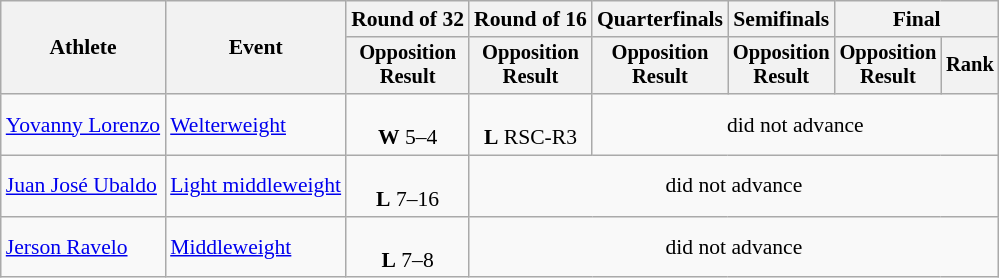<table class="wikitable" style="font-size:90%">
<tr>
<th rowspan="2">Athlete</th>
<th rowspan="2">Event</th>
<th>Round of 32</th>
<th>Round of 16</th>
<th>Quarterfinals</th>
<th>Semifinals</th>
<th colspan=2>Final</th>
</tr>
<tr style="font-size:95%">
<th>Opposition<br>Result</th>
<th>Opposition<br>Result</th>
<th>Opposition<br>Result</th>
<th>Opposition<br>Result</th>
<th>Opposition<br>Result</th>
<th>Rank</th>
</tr>
<tr align=center>
<td align=left><a href='#'>Yovanny Lorenzo</a></td>
<td align=left><a href='#'>Welterweight</a></td>
<td><br><strong>W</strong> 5–4</td>
<td><br><strong>L</strong> RSC-R3</td>
<td colspan=4>did not advance</td>
</tr>
<tr align=center>
<td align=left><a href='#'>Juan José Ubaldo</a></td>
<td align=left><a href='#'>Light middleweight</a></td>
<td><br><strong>L</strong> 7–16</td>
<td colspan=5>did not advance</td>
</tr>
<tr align=center>
<td align=left><a href='#'>Jerson Ravelo</a></td>
<td align=left><a href='#'>Middleweight</a></td>
<td><br><strong>L</strong> 7–8</td>
<td colspan=5>did not advance</td>
</tr>
</table>
